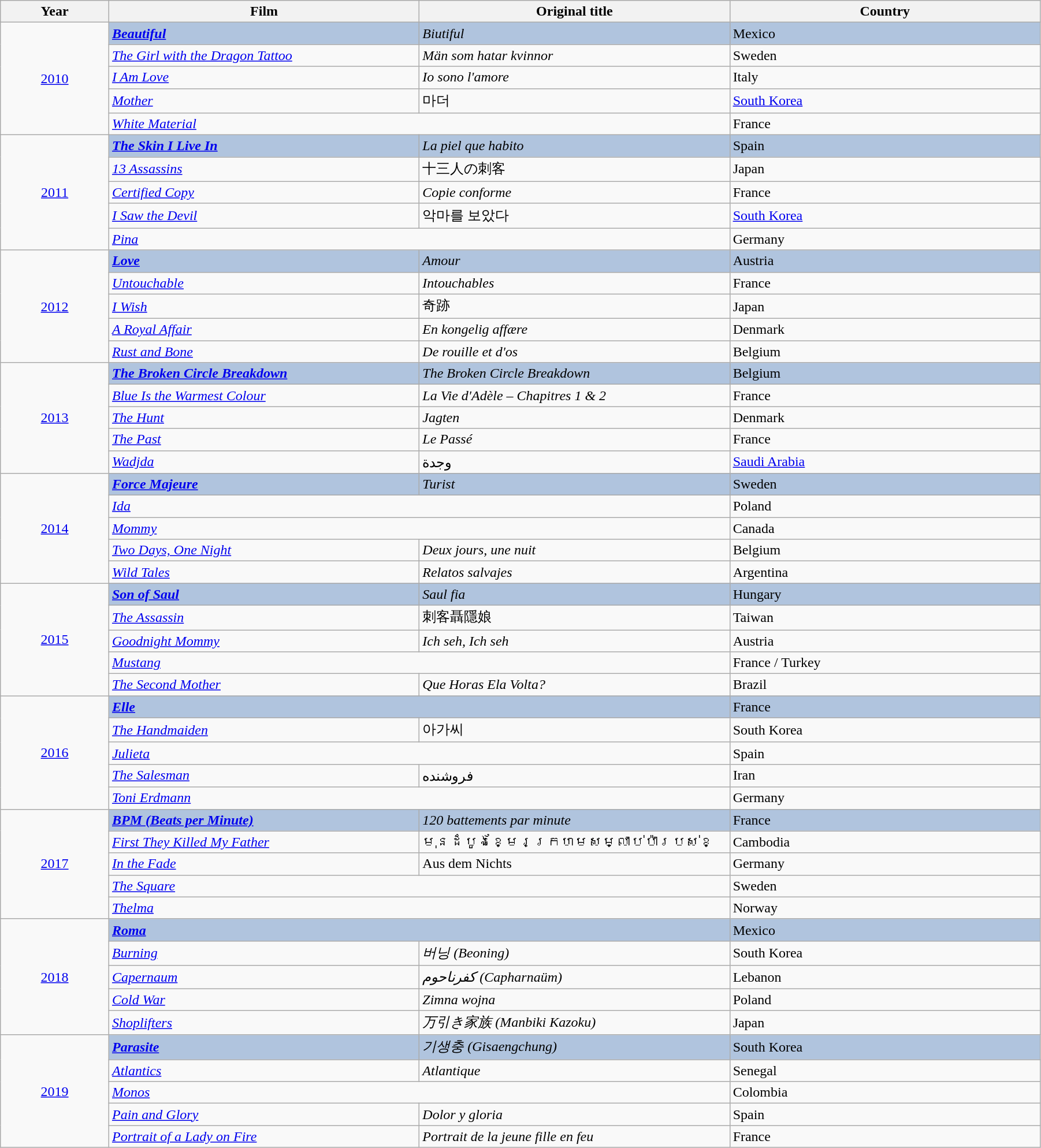<table class="wikitable" width="95%" cellpadding="5">
<tr>
<th width="100"><strong>Year</strong></th>
<th width="300"><strong>Film</strong></th>
<th width="300"><strong>Original title</strong></th>
<th width="300"><strong>Country</strong></th>
</tr>
<tr>
<td rowspan="5" style="text-align:center;"><a href='#'>2010</a></td>
<td style="background:#B0C4DE;"><strong><em><a href='#'>Beautiful</a></em></strong></td>
<td style="background:#B0C4DE;"><em>Biutiful</em></td>
<td style="background:#B0C4DE;">Mexico</td>
</tr>
<tr>
<td><em><a href='#'>The Girl with the Dragon Tattoo</a></em></td>
<td><em>Män som hatar kvinnor</em></td>
<td>Sweden</td>
</tr>
<tr>
<td><em><a href='#'>I Am Love</a></em></td>
<td><em>Io sono l'amore</em></td>
<td>Italy</td>
</tr>
<tr>
<td><em><a href='#'>Mother</a></em></td>
<td>마더</td>
<td><a href='#'>South Korea</a></td>
</tr>
<tr>
<td colspan="2"><em><a href='#'>White Material</a></em></td>
<td>France</td>
</tr>
<tr>
<td rowspan="5" style="text-align:center;"><a href='#'>2011</a></td>
<td style="background:#B0C4DE;"><strong><em><a href='#'>The Skin I Live In</a></em></strong></td>
<td style="background:#B0C4DE;"><em>La piel que habito</em></td>
<td style="background:#B0C4DE;">Spain</td>
</tr>
<tr>
<td><em><a href='#'>13 Assassins</a></em></td>
<td>十三人の刺客</td>
<td>Japan</td>
</tr>
<tr>
<td><em><a href='#'>Certified Copy</a></em></td>
<td><em>Copie conforme</em></td>
<td>France</td>
</tr>
<tr>
<td><em><a href='#'>I Saw the Devil</a></em></td>
<td>악마를 보았다</td>
<td><a href='#'>South Korea</a></td>
</tr>
<tr>
<td colspan="2"><em><a href='#'>Pina</a></em></td>
<td>Germany</td>
</tr>
<tr>
<td rowspan="5" style="text-align:center;"><a href='#'>2012</a></td>
<td style="background:#B0C4DE;"><strong><em><a href='#'>Love</a></em></strong></td>
<td style="background:#B0C4DE;"><em>Amour</em></td>
<td style="background:#B0C4DE;">Austria</td>
</tr>
<tr>
<td><em><a href='#'>Untouchable</a></em></td>
<td><em>Intouchables</em></td>
<td>France</td>
</tr>
<tr>
<td><em><a href='#'>I Wish</a></em></td>
<td>奇跡</td>
<td>Japan</td>
</tr>
<tr>
<td><em><a href='#'>A Royal Affair</a></em></td>
<td><em>En kongelig affære</em></td>
<td>Denmark</td>
</tr>
<tr>
<td><em><a href='#'>Rust and Bone</a></em></td>
<td><em>De rouille et d'os</em></td>
<td>Belgium</td>
</tr>
<tr>
<td rowspan="5" style="text-align:center;"><a href='#'>2013</a></td>
<td style="background:#B0C4DE;"><strong><em><a href='#'>The Broken Circle Breakdown</a></em></strong></td>
<td style="background:#B0C4DE;"><em>The Broken Circle Breakdown</em></td>
<td style="background:#B0C4DE;">Belgium</td>
</tr>
<tr>
<td><em><a href='#'>Blue Is the Warmest Colour</a></em></td>
<td><em>La Vie d'Adèle – Chapitres 1 & 2</em></td>
<td>France</td>
</tr>
<tr>
<td><em><a href='#'>The Hunt</a></em></td>
<td><em>Jagten</em></td>
<td>Denmark</td>
</tr>
<tr>
<td><em><a href='#'>The Past</a></em></td>
<td><em>Le Passé</em></td>
<td>France</td>
</tr>
<tr>
<td><em><a href='#'>Wadjda</a></em></td>
<td>وجدة</td>
<td><a href='#'>Saudi Arabia</a></td>
</tr>
<tr>
<td rowspan="5" style="text-align:center;"><a href='#'>2014</a></td>
<td style="background:#B0C4DE;"><strong><em><a href='#'>Force Majeure</a></em></strong></td>
<td style="background:#B0C4DE;"><em>Turist</em></td>
<td style="background:#B0C4DE;">Sweden</td>
</tr>
<tr>
<td colspan="2"><em><a href='#'>Ida</a></em></td>
<td>Poland</td>
</tr>
<tr>
<td colspan="2"><em><a href='#'>Mommy</a></em></td>
<td>Canada</td>
</tr>
<tr>
<td><em><a href='#'>Two Days, One Night</a></em></td>
<td><em>Deux jours, une nuit</em></td>
<td>Belgium</td>
</tr>
<tr>
<td><em><a href='#'>Wild Tales</a></em></td>
<td><em>Relatos salvajes</em></td>
<td>Argentina</td>
</tr>
<tr>
<td rowspan="5" style="text-align:center;"><a href='#'>2015</a></td>
<td style="background:#B0C4DE;"><strong><em><a href='#'>Son of Saul</a></em></strong></td>
<td style="background:#B0C4DE;"><em>Saul fia</em></td>
<td style="background:#B0C4DE;">Hungary</td>
</tr>
<tr>
<td><em><a href='#'>The Assassin</a></em></td>
<td>刺客聶隱娘</td>
<td>Taiwan</td>
</tr>
<tr>
<td><em><a href='#'>Goodnight Mommy</a></em></td>
<td><em>Ich seh, Ich seh</em></td>
<td>Austria</td>
</tr>
<tr>
<td colspan="2"><em><a href='#'>Mustang</a></em></td>
<td>France / Turkey</td>
</tr>
<tr>
<td><em><a href='#'>The Second Mother</a></em></td>
<td><em>Que Horas Ela Volta?</em></td>
<td>Brazil</td>
</tr>
<tr>
<td rowspan="5" style="text-align:center;"><a href='#'>2016</a></td>
<td colspan="2" style="background:#B0C4DE;"><strong><em><a href='#'>Elle</a></em></strong></td>
<td style="background:#B0C4DE;">France</td>
</tr>
<tr>
<td><em><a href='#'>The Handmaiden</a></em></td>
<td>아가씨</td>
<td>South Korea</td>
</tr>
<tr>
<td colspan="2"><em><a href='#'>Julieta</a></em></td>
<td>Spain</td>
</tr>
<tr>
<td><em><a href='#'>The Salesman</a></em></td>
<td>فروشنده</td>
<td>Iran</td>
</tr>
<tr>
<td colspan="2"><em><a href='#'>Toni Erdmann</a></em></td>
<td>Germany</td>
</tr>
<tr>
<td rowspan="5" style="text-align:center;"><a href='#'>2017</a></td>
<td style="background:#B0C4DE;"><strong><em><a href='#'>BPM (Beats per Minute)</a></em></strong></td>
<td style="background:#B0C4DE;"><em>120 battements par minute</em></td>
<td style="background:#B0C4DE;">France</td>
</tr>
<tr>
<td><em><a href='#'>First They Killed My Father</a></em></td>
<td>មុនដំបូងខ្មែរក្រហមសម្លាប់ប៉ារបស់ខ្</td>
<td>Cambodia</td>
</tr>
<tr>
<td><em><a href='#'>In the Fade</a></em></td>
<td>Aus dem Nichts</td>
<td>Germany</td>
</tr>
<tr>
<td colspan="2"><em><a href='#'>The Square</a></em></td>
<td>Sweden</td>
</tr>
<tr>
<td colspan="2"><em><a href='#'>Thelma</a></em></td>
<td>Norway</td>
</tr>
<tr>
<td rowspan="5" style="text-align:center;"><a href='#'>2018</a></td>
<td colspan="2" style="background:#B0C4DE;"><strong><em><a href='#'>Roma</a></em></strong></td>
<td style="background:#B0C4DE;">Mexico</td>
</tr>
<tr>
<td><em><a href='#'>Burning</a></em></td>
<td><em>버닝 (Beoning)</em></td>
<td>South Korea</td>
</tr>
<tr>
<td><em><a href='#'>Capernaum</a></em></td>
<td><em>کفرناحوم (Capharnaüm)</em></td>
<td>Lebanon</td>
</tr>
<tr>
<td><em><a href='#'>Cold War</a></em></td>
<td><em>Zimna wojna</em></td>
<td>Poland</td>
</tr>
<tr>
<td><em><a href='#'>Shoplifters</a></em></td>
<td><em>万引き家族 (Manbiki Kazoku)</em></td>
<td>Japan</td>
</tr>
<tr>
<td rowspan="6" style="text-align:center;"><a href='#'>2019</a></td>
<td style="background:#B0C4DE;"><strong><em><a href='#'>Parasite</a></em></strong></td>
<td style="background:#B0C4DE;"><em>기생충 (Gisaengchung)</em></td>
<td style="background:#B0C4DE;">South Korea</td>
</tr>
<tr>
<td><em><a href='#'>Atlantics</a></em></td>
<td><em>Atlantique</em></td>
<td>Senegal</td>
</tr>
<tr>
<td colspan="2"><em><a href='#'>Monos</a></em></td>
<td>Colombia</td>
</tr>
<tr>
<td><em><a href='#'>Pain and Glory</a></em></td>
<td><em>Dolor y gloria</em></td>
<td>Spain</td>
</tr>
<tr>
<td><em><a href='#'>Portrait of a Lady on Fire</a></em></td>
<td><em>Portrait de la jeune fille en feu</em></td>
<td>France</td>
</tr>
</table>
